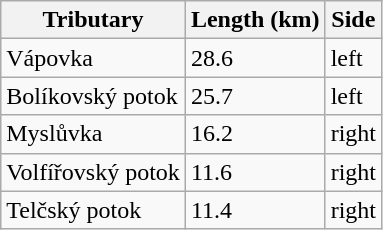<table class="wikitable">
<tr>
<th>Tributary</th>
<th>Length (km)</th>
<th>Side</th>
</tr>
<tr>
<td>Vápovka</td>
<td>28.6</td>
<td>left</td>
</tr>
<tr>
<td>Bolíkovský potok</td>
<td>25.7</td>
<td>left</td>
</tr>
<tr>
<td>Myslůvka</td>
<td>16.2</td>
<td>right</td>
</tr>
<tr>
<td>Volfířovský potok</td>
<td>11.6</td>
<td>right</td>
</tr>
<tr>
<td>Telčský potok</td>
<td>11.4</td>
<td>right</td>
</tr>
</table>
